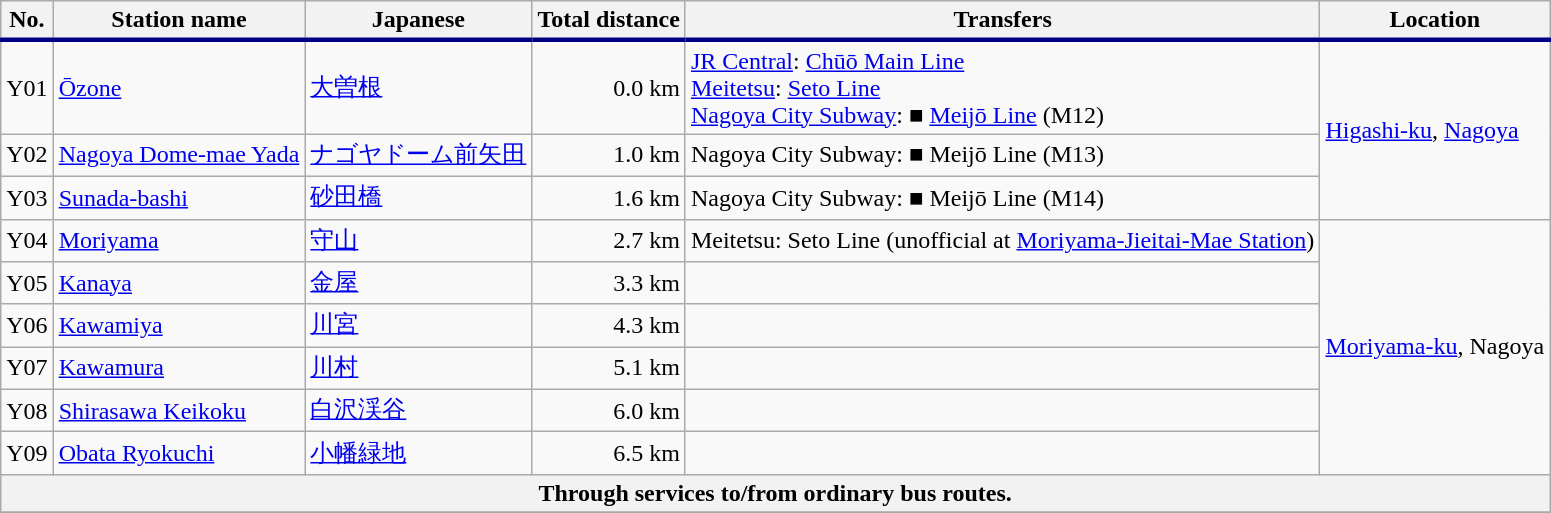<table class="wikitable">
<tr>
<th style="border-bottom:3px solid navy;">No.</th>
<th ! style="border-bottom:3px solid navy;">Station name</th>
<th ! style="border-bottom:3px solid navy;">Japanese</th>
<th ! style="border-bottom:3px solid navy;">Total distance</th>
<th ! style="border-bottom:3px solid navy;">Transfers</th>
<th ! style="border-bottom:3px solid navy;">Location</th>
</tr>
<tr>
<td>Y01</td>
<td><a href='#'>Ōzone</a></td>
<td><a href='#'>大曽根</a></td>
<td align=right>0.0 km</td>
<td><a href='#'>JR Central</a>: <a href='#'>Chūō Main Line</a><br><a href='#'>Meitetsu</a>: <a href='#'>Seto Line</a><br><a href='#'>Nagoya City Subway</a>: <span>■</span> <a href='#'>Meijō Line</a> (M12)</td>
<td rowspan=3><a href='#'>Higashi-ku</a>, <a href='#'>Nagoya</a></td>
</tr>
<tr>
<td>Y02</td>
<td><a href='#'>Nagoya Dome-mae Yada</a></td>
<td><a href='#'>ナゴヤドーム前矢田</a></td>
<td align=right>1.0 km</td>
<td>Nagoya City Subway: <span>■</span> Meijō Line (M13)</td>
</tr>
<tr>
<td>Y03</td>
<td><a href='#'>Sunada-bashi</a></td>
<td><a href='#'>砂田橋</a></td>
<td align=right>1.6 km</td>
<td>Nagoya City Subway: <span>■</span> Meijō Line (M14)</td>
</tr>
<tr>
<td>Y04</td>
<td><a href='#'>Moriyama</a></td>
<td><a href='#'>守山</a></td>
<td align=right>2.7 km</td>
<td>Meitetsu: Seto Line (unofficial at <a href='#'>Moriyama-Jieitai-Mae Station</a>)</td>
<td rowspan="6"><a href='#'>Moriyama-ku</a>, Nagoya</td>
</tr>
<tr>
<td>Y05</td>
<td><a href='#'>Kanaya</a></td>
<td><a href='#'>金屋</a></td>
<td align=right>3.3 km</td>
<td></td>
</tr>
<tr>
<td>Y06</td>
<td><a href='#'>Kawamiya</a></td>
<td><a href='#'>川宮</a></td>
<td align=right>4.3 km</td>
<td></td>
</tr>
<tr>
<td>Y07</td>
<td><a href='#'>Kawamura</a></td>
<td><a href='#'>川村</a></td>
<td align=right>5.1 km</td>
<td></td>
</tr>
<tr>
<td>Y08</td>
<td><a href='#'>Shirasawa Keikoku</a></td>
<td><a href='#'>白沢渓谷</a></td>
<td align=right>6.0 km</td>
<td></td>
</tr>
<tr>
<td>Y09</td>
<td><a href='#'>Obata Ryokuchi</a></td>
<td><a href='#'>小幡緑地</a></td>
<td align=right>6.5 km</td>
<td></td>
</tr>
<tr>
<th colspan=6>Through services to/from ordinary bus routes.</th>
</tr>
<tr>
</tr>
</table>
